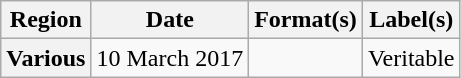<table class="wikitable plainrowheaders">
<tr>
<th scope="col">Region</th>
<th scope="col">Date</th>
<th scope="col">Format(s)</th>
<th scope="col">Label(s)</th>
</tr>
<tr>
<th scope="row">Various</th>
<td>10 March 2017</td>
<td></td>
<td>Veritable</td>
</tr>
</table>
